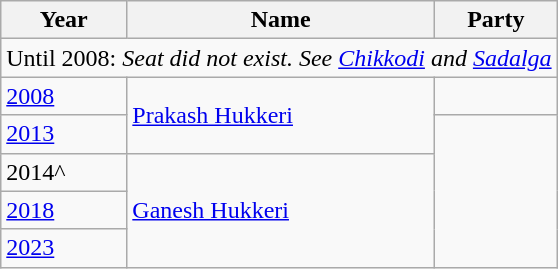<table class="wikitable">
<tr>
<th>Year</th>
<th>Name</th>
<th colspan=2>Party</th>
</tr>
<tr>
<td colspan=4 align=center>Until 2008: <em>Seat did not exist. See <a href='#'>Chikkodi</a> and <a href='#'>Sadalga</a></em></td>
</tr>
<tr>
<td><a href='#'>2008</a></td>
<td rowspan="2"><a href='#'>Prakash Hukkeri</a></td>
<td></td>
</tr>
<tr>
<td><a href='#'>2013</a></td>
</tr>
<tr>
<td>2014^</td>
<td rowspan="3"><a href='#'>Ganesh Hukkeri</a></td>
</tr>
<tr>
<td><a href='#'>2018</a></td>
</tr>
<tr>
<td><a href='#'>2023</a></td>
</tr>
</table>
